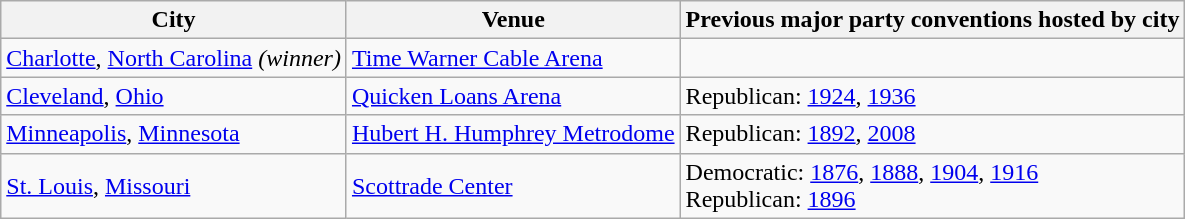<table class="wikitable">
<tr>
<th>City</th>
<th>Venue</th>
<th>Previous major party conventions hosted by city</th>
</tr>
<tr>
<td><a href='#'>Charlotte</a>, <a href='#'>North Carolina</a> <em>(winner)</em></td>
<td><a href='#'>Time Warner Cable Arena</a></td>
<td></td>
</tr>
<tr>
<td><a href='#'>Cleveland</a>, <a href='#'>Ohio</a></td>
<td><a href='#'>Quicken Loans Arena</a></td>
<td>Republican: <a href='#'>1924</a>, <a href='#'>1936</a></td>
</tr>
<tr>
<td><a href='#'>Minneapolis</a>, <a href='#'>Minnesota</a></td>
<td><a href='#'>Hubert H. Humphrey Metrodome</a></td>
<td>Republican: <a href='#'>1892</a>, <a href='#'>2008</a></td>
</tr>
<tr>
<td><a href='#'>St. Louis</a>, <a href='#'>Missouri</a></td>
<td><a href='#'>Scottrade Center</a></td>
<td>Democratic: <a href='#'>1876</a>, <a href='#'>1888</a>, <a href='#'>1904</a>, <a href='#'>1916</a><br>Republican: <a href='#'>1896</a></td>
</tr>
</table>
